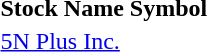<table style="background:transparent;">
<tr>
<th>Stock Name</th>
<th>Symbol</th>
</tr>
<tr --->
<td><a href='#'>5N Plus Inc.</a></td>
<td></td>
</tr>
<tr --->
</tr>
</table>
